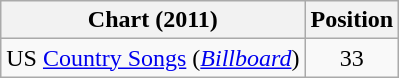<table class="wikitable sortable">
<tr>
<th scope="col">Chart (2011)</th>
<th scope="col">Position</th>
</tr>
<tr>
<td>US <a href='#'>Country Songs</a> (<em><a href='#'>Billboard</a></em>)</td>
<td align="center">33</td>
</tr>
</table>
